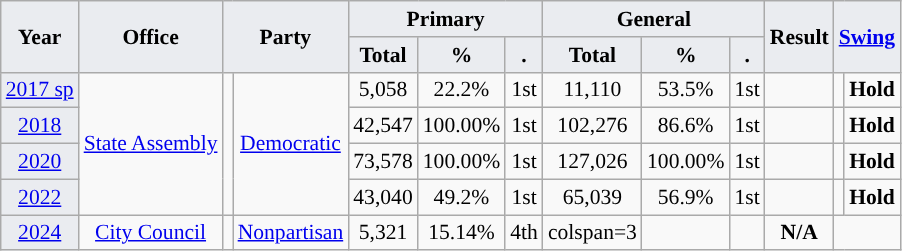<table class="wikitable" style="font-size:90%; text-align:center;">
<tr>
<th style="background-color:#EAECF0;" rowspan=2>Year</th>
<th style="background-color:#EAECF0;" rowspan=2>Office</th>
<th style="background-color:#EAECF0;" colspan=2 rowspan=2>Party</th>
<th style="background-color:#EAECF0;" colspan=3>Primary</th>
<th style="background-color:#EAECF0;" colspan=3>General</th>
<th style="background-color:#EAECF0;" rowspan=2>Result</th>
<th style="background-color:#EAECF0;" colspan=2 rowspan=2><a href='#'>Swing</a></th>
</tr>
<tr>
<th style="background-color:#EAECF0;">Total</th>
<th style="background-color:#EAECF0;">%</th>
<th style="background-color:#EAECF0;">.</th>
<th style="background-color:#EAECF0;">Total</th>
<th style="background-color:#EAECF0;">%</th>
<th style="background-color:#EAECF0;">.</th>
</tr>
<tr>
<td style="background-color:#EAECF0;"><a href='#'>2017 sp</a></td>
<td rowspan=4><a href='#'>State Assembly</a></td>
<td rowspan=4 style="background-color:"></td>
<td rowspan=4><a href='#'>Democratic</a></td>
<td>5,058</td>
<td>22.2%</td>
<td>1st</td>
<td>11,110</td>
<td>53.5%</td>
<td>1st</td>
<td></td>
<td style="background-color:"></td>
<td><strong>Hold</strong></td>
</tr>
<tr>
<td style="background-color:#EAECF0;"><a href='#'>2018</a></td>
<td>42,547</td>
<td>100.00%</td>
<td>1st</td>
<td>102,276</td>
<td>86.6%</td>
<td>1st</td>
<td></td>
<td style="background-color:"></td>
<td><strong>Hold</strong></td>
</tr>
<tr>
<td style="background-color:#EAECF0;"><a href='#'>2020</a></td>
<td>73,578</td>
<td>100.00%</td>
<td>1st</td>
<td>127,026</td>
<td>100.00%</td>
<td>1st</td>
<td></td>
<td style="background-color:"></td>
<td><strong>Hold</strong></td>
</tr>
<tr>
<td style="background-color:#EAECF0;"><a href='#'>2022</a></td>
<td>43,040</td>
<td>49.2%</td>
<td>1st</td>
<td>65,039</td>
<td>56.9%</td>
<td>1st</td>
<td></td>
<td style="background-color:"></td>
<td><strong>Hold</strong></td>
</tr>
<tr>
<td style="background-color:#EAECF0;"><a href='#'>2024</a></td>
<td><a href='#'>City Council</a></td>
<td style="background-color:"></td>
<td><a href='#'>Nonpartisan</a></td>
<td>5,321</td>
<td>15.14%</td>
<td>4th</td>
<td>colspan=3 </td>
<td></td>
<td style="background-color:"></td>
<td><strong>N/A</strong></td>
</tr>
</table>
